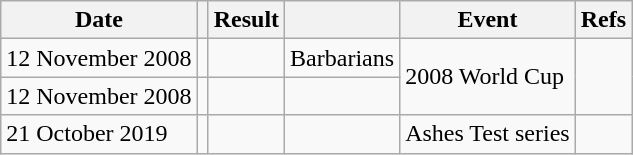<table class="wikitable defaultcenter col2right col4left">
<tr>
<th>Date</th>
<th></th>
<th>Result</th>
<th></th>
<th>Event</th>
<th>Refs</th>
</tr>
<tr>
<td>12 November 2008</td>
<td></td>
<td></td>
<td>Barbarians</td>
<td rowspan=2>2008 World Cup</td>
<td rowspan=2></td>
</tr>
<tr>
<td>12 November 2008</td>
<td></td>
<td></td>
<td></td>
</tr>
<tr>
<td rowspan=2>21 October 2019</td>
<td></td>
<td></td>
<td></td>
<td>Ashes Test series</td>
<td></td>
</tr>
</table>
